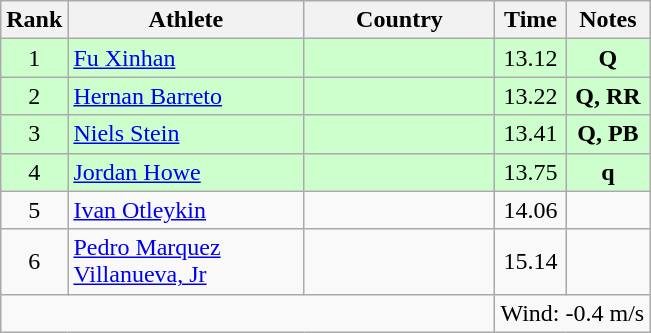<table class="wikitable sortable" style="text-align:center">
<tr>
<th>Rank</th>
<th style="width:150px">Athlete</th>
<th style="width:120px">Country</th>
<th>Time</th>
<th>Notes</th>
</tr>
<tr style="background:#cfc;">
<td>1</td>
<td style="text-align:left;"><a href='#'>Fu Xinhan</a></td>
<td style="text-align:left;"></td>
<td>13.12</td>
<td><strong>Q</strong></td>
</tr>
<tr style="background:#cfc;">
<td>2</td>
<td style="text-align:left;"><a href='#'>Hernan Barreto</a></td>
<td style="text-align:left;"></td>
<td>13.22</td>
<td><strong>Q, RR</strong></td>
</tr>
<tr style="background:#cfc;">
<td>3</td>
<td style="text-align:left;"><a href='#'>Niels Stein</a></td>
<td style="text-align:left;"></td>
<td>13.41</td>
<td><strong>Q, PB</strong></td>
</tr>
<tr style="background:#cfc;">
<td>4</td>
<td style="text-align:left;"><a href='#'>Jordan Howe</a></td>
<td style="text-align:left;"></td>
<td>13.75</td>
<td><strong>q</strong></td>
</tr>
<tr>
<td>5</td>
<td style="text-align:left;"><a href='#'>Ivan Otleykin</a></td>
<td style="text-align:left;"></td>
<td>14.06</td>
<td></td>
</tr>
<tr>
<td>6</td>
<td style="text-align:left;"><a href='#'>Pedro Marquez Villanueva, Jr</a></td>
<td style="text-align:left;"></td>
<td>15.14</td>
<td></td>
</tr>
<tr class="sortbottom">
<td colspan="3"></td>
<td colspan="2">Wind: -0.4 m/s</td>
</tr>
</table>
